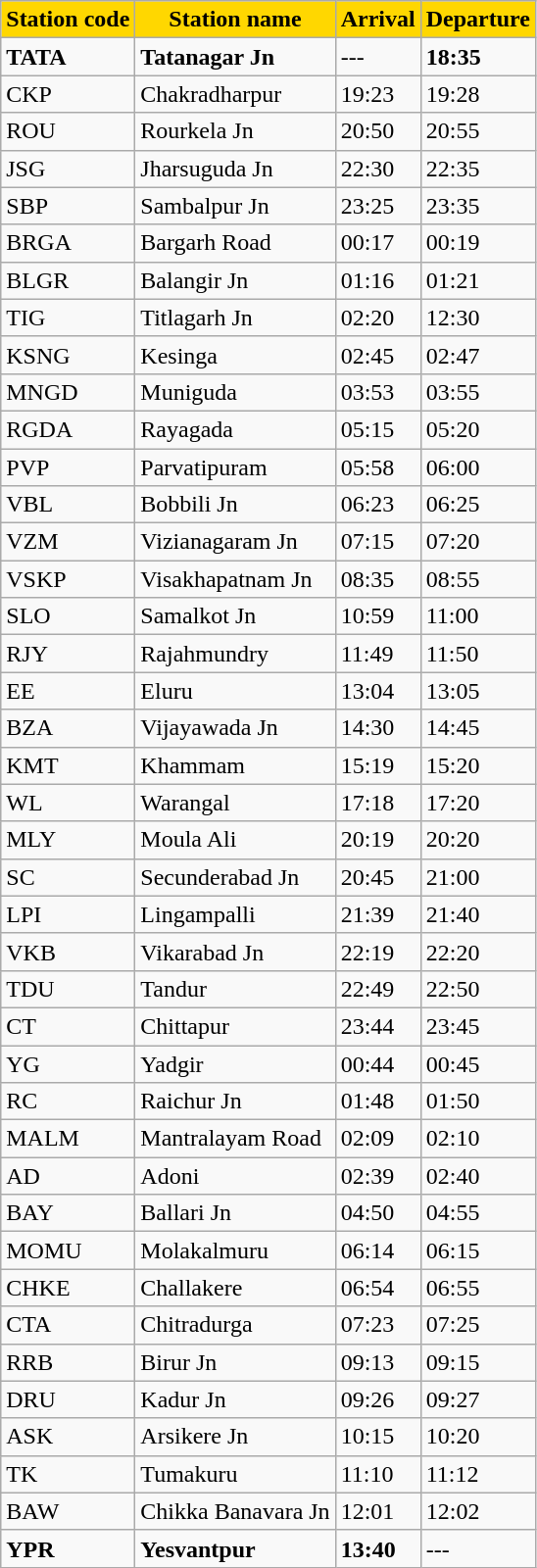<table class="wikitable">
<tr>
<th style="background:gold;">Station code</th>
<th style="background:gold;" !>Station name</th>
<th style="background:gold;" !>Arrival</th>
<th style="background:gold;" !>Departure</th>
</tr>
<tr>
<td><strong>TATA</strong></td>
<td><strong>Tatanagar Jn</strong></td>
<td>---</td>
<td><strong>18:35</strong></td>
</tr>
<tr>
<td>CKP</td>
<td>Chakradharpur</td>
<td>19:23</td>
<td>19:28</td>
</tr>
<tr>
<td>ROU</td>
<td>Rourkela Jn</td>
<td>20:50</td>
<td>20:55</td>
</tr>
<tr>
<td>JSG</td>
<td>Jharsuguda Jn</td>
<td>22:30</td>
<td>22:35</td>
</tr>
<tr>
<td>SBP</td>
<td>Sambalpur Jn</td>
<td>23:25</td>
<td>23:35</td>
</tr>
<tr>
<td>BRGA</td>
<td>Bargarh Road</td>
<td>00:17</td>
<td>00:19</td>
</tr>
<tr>
<td>BLGR</td>
<td>Balangir Jn</td>
<td>01:16</td>
<td>01:21</td>
</tr>
<tr>
<td>TIG</td>
<td>Titlagarh Jn</td>
<td>02:20</td>
<td>12:30</td>
</tr>
<tr>
<td>KSNG</td>
<td>Kesinga</td>
<td>02:45</td>
<td>02:47</td>
</tr>
<tr>
<td>MNGD</td>
<td>Muniguda</td>
<td>03:53</td>
<td>03:55</td>
</tr>
<tr>
<td>RGDA</td>
<td>Rayagada</td>
<td>05:15</td>
<td>05:20</td>
</tr>
<tr>
<td>PVP</td>
<td>Parvatipuram</td>
<td>05:58</td>
<td>06:00</td>
</tr>
<tr>
<td>VBL</td>
<td>Bobbili Jn</td>
<td>06:23</td>
<td>06:25</td>
</tr>
<tr>
<td>VZM</td>
<td>Vizianagaram Jn</td>
<td>07:15</td>
<td>07:20</td>
</tr>
<tr>
<td>VSKP</td>
<td>Visakhapatnam Jn</td>
<td>08:35</td>
<td>08:55</td>
</tr>
<tr>
<td>SLO</td>
<td>Samalkot Jn</td>
<td>10:59</td>
<td>11:00</td>
</tr>
<tr>
<td>RJY</td>
<td>Rajahmundry</td>
<td>11:49</td>
<td>11:50</td>
</tr>
<tr>
<td>EE</td>
<td>Eluru</td>
<td>13:04</td>
<td>13:05</td>
</tr>
<tr>
<td>BZA</td>
<td>Vijayawada Jn</td>
<td>14:30</td>
<td>14:45</td>
</tr>
<tr>
<td>KMT</td>
<td>Khammam</td>
<td>15:19</td>
<td>15:20</td>
</tr>
<tr>
<td>WL</td>
<td>Warangal</td>
<td>17:18</td>
<td>17:20</td>
</tr>
<tr>
<td>MLY</td>
<td>Moula Ali</td>
<td>20:19</td>
<td>20:20</td>
</tr>
<tr>
<td>SC</td>
<td>Secunderabad Jn</td>
<td>20:45</td>
<td>21:00</td>
</tr>
<tr>
<td>LPI</td>
<td>Lingampalli</td>
<td>21:39</td>
<td>21:40</td>
</tr>
<tr>
<td>VKB</td>
<td>Vikarabad Jn</td>
<td>22:19</td>
<td>22:20</td>
</tr>
<tr>
<td>TDU</td>
<td>Tandur</td>
<td>22:49</td>
<td>22:50</td>
</tr>
<tr>
<td>CT</td>
<td>Chittapur</td>
<td>23:44</td>
<td>23:45</td>
</tr>
<tr>
<td>YG</td>
<td>Yadgir</td>
<td>00:44</td>
<td>00:45</td>
</tr>
<tr>
<td>RC</td>
<td>Raichur Jn</td>
<td>01:48</td>
<td>01:50</td>
</tr>
<tr>
<td>MALM</td>
<td>Mantralayam Road</td>
<td>02:09</td>
<td>02:10</td>
</tr>
<tr>
<td>AD</td>
<td>Adoni</td>
<td>02:39</td>
<td>02:40</td>
</tr>
<tr>
<td>BAY</td>
<td>Ballari Jn</td>
<td>04:50</td>
<td>04:55</td>
</tr>
<tr>
<td>MOMU</td>
<td>Molakalmuru</td>
<td>06:14</td>
<td>06:15</td>
</tr>
<tr>
<td>CHKE</td>
<td>Challakere</td>
<td>06:54</td>
<td>06:55</td>
</tr>
<tr>
<td>CTA</td>
<td>Chitradurga</td>
<td>07:23</td>
<td>07:25</td>
</tr>
<tr>
<td>RRB</td>
<td>Birur Jn</td>
<td>09:13</td>
<td>09:15</td>
</tr>
<tr>
<td>DRU</td>
<td>Kadur Jn</td>
<td>09:26</td>
<td>09:27</td>
</tr>
<tr>
<td>ASK</td>
<td>Arsikere Jn</td>
<td>10:15</td>
<td>10:20</td>
</tr>
<tr>
<td>TK</td>
<td>Tumakuru</td>
<td>11:10</td>
<td>11:12</td>
</tr>
<tr>
<td>BAW</td>
<td>Chikka Banavara Jn</td>
<td>12:01</td>
<td>12:02</td>
</tr>
<tr>
<td><strong>YPR</strong></td>
<td><strong>Yesvantpur</strong></td>
<td><strong>13:40</strong></td>
<td>---</td>
</tr>
</table>
